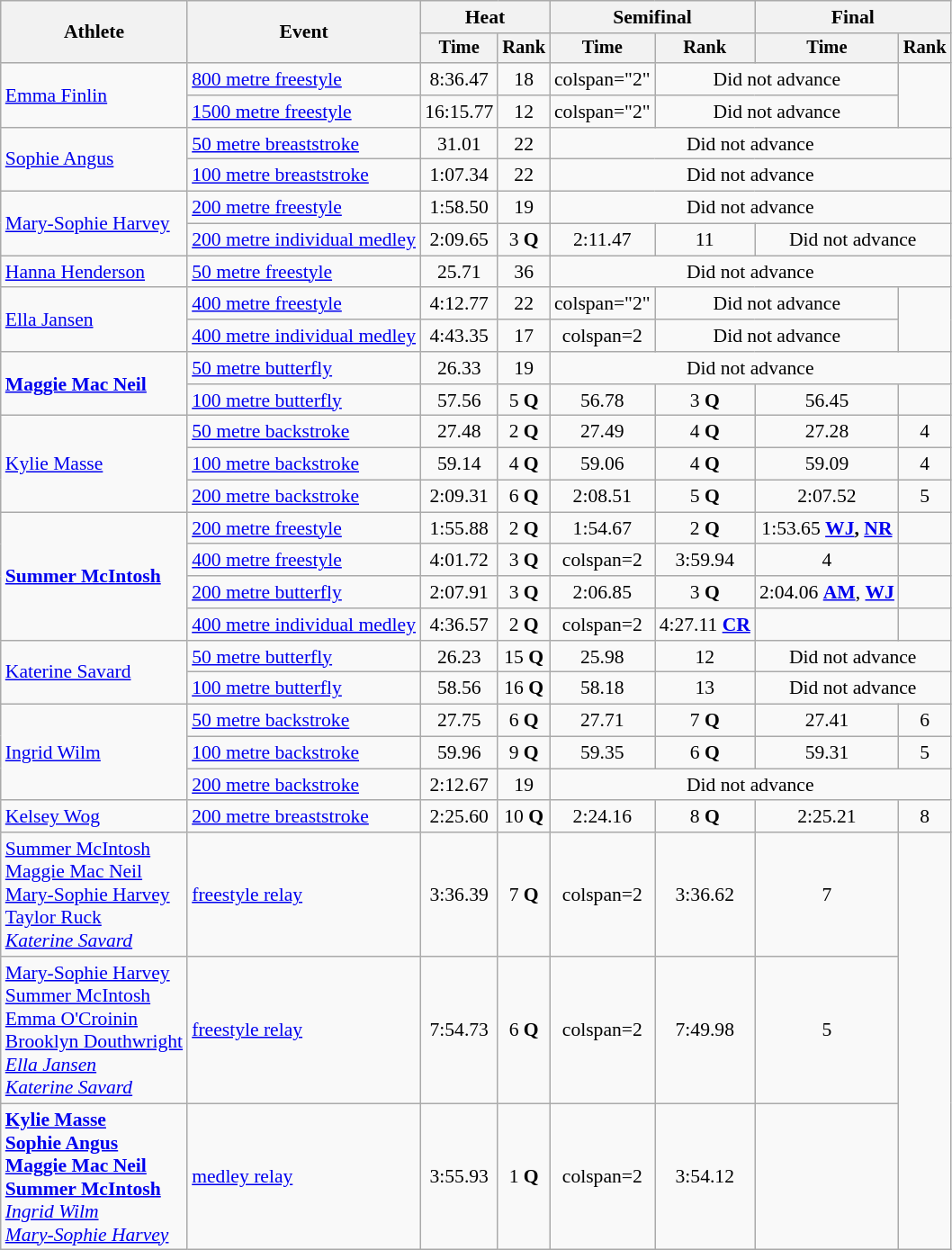<table class="wikitable" style="text-align:center; font-size:90%">
<tr>
<th rowspan="2">Athlete</th>
<th rowspan="2">Event</th>
<th colspan="2">Heat</th>
<th colspan="2">Semifinal</th>
<th colspan="2">Final</th>
</tr>
<tr style="font-size:95%">
<th>Time</th>
<th>Rank</th>
<th>Time</th>
<th>Rank</th>
<th>Time</th>
<th>Rank</th>
</tr>
<tr>
<td align=left rowspan=2><a href='#'>Emma Finlin</a></td>
<td align=left><a href='#'>800 metre freestyle</a></td>
<td>8:36.47</td>
<td>18</td>
<td>colspan="2" </td>
<td colspan="2">Did not advance</td>
</tr>
<tr>
<td align=left><a href='#'>1500 metre freestyle</a></td>
<td>16:15.77</td>
<td>12</td>
<td>colspan="2" </td>
<td colspan="2">Did not advance</td>
</tr>
<tr>
<td rowspan="2" align="left"><a href='#'>Sophie Angus</a></td>
<td align=left><a href='#'>50 metre breaststroke</a></td>
<td>31.01</td>
<td>22</td>
<td colspan=4>Did not advance</td>
</tr>
<tr>
<td align=left><a href='#'>100 metre breaststroke</a></td>
<td>1:07.34</td>
<td>22</td>
<td colspan="4">Did not advance</td>
</tr>
<tr>
<td align=left rowspan="2"><a href='#'>Mary-Sophie Harvey</a></td>
<td align=left><a href='#'>200 metre freestyle</a></td>
<td>1:58.50</td>
<td>19</td>
<td colspan=4>Did not advance</td>
</tr>
<tr>
<td align=left><a href='#'>200 metre individual medley</a></td>
<td>2:09.65</td>
<td>3 <strong>Q</strong></td>
<td>2:11.47</td>
<td>11</td>
<td colspan="2">Did not advance</td>
</tr>
<tr>
<td align=left><a href='#'>Hanna Henderson</a></td>
<td align=left><a href='#'>50 metre freestyle</a></td>
<td>25.71</td>
<td>36</td>
<td colspan=4>Did not advance</td>
</tr>
<tr>
<td align=left rowspan=2><a href='#'>Ella Jansen</a></td>
<td align=left><a href='#'>400 metre freestyle</a></td>
<td>4:12.77</td>
<td>22</td>
<td>colspan="2" </td>
<td colspan="2">Did not advance</td>
</tr>
<tr>
<td align=left><a href='#'>400 metre individual medley</a></td>
<td>4:43.35</td>
<td>17</td>
<td>colspan=2 </td>
<td colspan=2>Did not advance</td>
</tr>
<tr>
<td align=left rowspan=2><strong><a href='#'>Maggie Mac Neil</a></strong></td>
<td align=left><a href='#'>50 metre butterfly</a></td>
<td>26.33</td>
<td>19</td>
<td colspan="4">Did not advance</td>
</tr>
<tr>
<td align=left><a href='#'>100 metre butterfly</a></td>
<td>57.56</td>
<td>5 <strong>Q</strong></td>
<td>56.78</td>
<td>3 <strong>Q</strong></td>
<td>56.45</td>
<td></td>
</tr>
<tr>
<td rowspan="3" align="left"><a href='#'>Kylie Masse</a></td>
<td align=left><a href='#'>50 metre backstroke</a></td>
<td>27.48</td>
<td>2 <strong>Q</strong></td>
<td>27.49</td>
<td>4 <strong>Q</strong></td>
<td>27.28</td>
<td>4</td>
</tr>
<tr>
<td align=left><a href='#'>100 metre backstroke</a></td>
<td>59.14</td>
<td>4 <strong>Q</strong></td>
<td>59.06</td>
<td>4 <strong>Q</strong></td>
<td>59.09</td>
<td>4</td>
</tr>
<tr>
<td align=left><a href='#'>200 metre backstroke</a></td>
<td>2:09.31</td>
<td>6 <strong>Q</strong></td>
<td>2:08.51</td>
<td>5 <strong>Q</strong></td>
<td>2:07.52</td>
<td>5</td>
</tr>
<tr>
<td align=left rowspan=4><strong><a href='#'>Summer McIntosh</a></strong></td>
<td align=left><a href='#'>200 metre freestyle</a></td>
<td>1:55.88</td>
<td>2 <strong>Q</strong></td>
<td>1:54.67</td>
<td>2 <strong>Q</strong></td>
<td>1:53.65 <strong><a href='#'>WJ</a>, <a href='#'>NR</a></strong></td>
<td></td>
</tr>
<tr>
<td align=left><a href='#'>400 metre freestyle</a></td>
<td>4:01.72</td>
<td>3 <strong>Q</strong></td>
<td>colspan=2 </td>
<td>3:59.94</td>
<td>4</td>
</tr>
<tr>
<td align=left><a href='#'>200 metre butterfly</a></td>
<td>2:07.91</td>
<td>3 <strong>Q</strong></td>
<td>2:06.85</td>
<td>3 <strong>Q</strong></td>
<td>2:04.06 <strong><a href='#'>AM</a></strong>, <strong><a href='#'>WJ</a></strong></td>
<td></td>
</tr>
<tr>
<td align=left><a href='#'>400 metre individual medley</a></td>
<td>4:36.57</td>
<td>2 <strong>Q</strong></td>
<td>colspan=2 </td>
<td>4:27.11 <strong><a href='#'>CR</a></strong></td>
<td></td>
</tr>
<tr>
<td rowspan="2" align="left"><a href='#'>Katerine Savard</a></td>
<td align=left><a href='#'>50 metre butterfly</a></td>
<td>26.23</td>
<td>15 <strong>Q</strong></td>
<td>25.98</td>
<td>12</td>
<td colspan="2">Did not advance</td>
</tr>
<tr>
<td align=left><a href='#'>100 metre butterfly</a></td>
<td>58.56</td>
<td>16 <strong>Q</strong></td>
<td>58.18</td>
<td>13</td>
<td colspan="2">Did not advance</td>
</tr>
<tr>
<td rowspan="3" align="left"><a href='#'>Ingrid Wilm</a></td>
<td align=left><a href='#'>50 metre backstroke</a></td>
<td>27.75</td>
<td>6 <strong>Q</strong></td>
<td>27.71</td>
<td>7 <strong>Q</strong></td>
<td>27.41</td>
<td>6</td>
</tr>
<tr>
<td align=left><a href='#'>100 metre backstroke</a></td>
<td>59.96</td>
<td>9 <strong>Q</strong></td>
<td>59.35</td>
<td>6 <strong>Q</strong></td>
<td>59.31</td>
<td>5</td>
</tr>
<tr>
<td align=left><a href='#'>200 metre backstroke</a></td>
<td>2:12.67</td>
<td>19</td>
<td colspan=4>Did not advance</td>
</tr>
<tr>
<td align=left><a href='#'>Kelsey Wog</a></td>
<td align=left><a href='#'>200 metre breaststroke</a></td>
<td>2:25.60</td>
<td>10 <strong>Q</strong></td>
<td>2:24.16</td>
<td>8 <strong>Q</strong></td>
<td>2:25.21</td>
<td>8</td>
</tr>
<tr align=center>
<td align=left><a href='#'>Summer McIntosh</a><br> <a href='#'>Maggie Mac Neil</a><br> <a href='#'>Mary-Sophie Harvey</a><br> <a href='#'>Taylor Ruck</a><br><em><a href='#'>Katerine Savard</a></em></td>
<td align=left><a href='#'> freestyle relay</a></td>
<td>3:36.39</td>
<td>7 <strong>Q</strong></td>
<td>colspan=2 </td>
<td>3:36.62</td>
<td>7</td>
</tr>
<tr>
<td align=left><a href='#'>Mary-Sophie Harvey</a> <br><a href='#'>Summer McIntosh</a> <br><a href='#'>Emma O'Croinin</a> <br><a href='#'>Brooklyn Douthwright</a><br><em><a href='#'>Ella Jansen</a><br><a href='#'>Katerine Savard</a></em></td>
<td align=left><a href='#'> freestyle relay</a></td>
<td>7:54.73</td>
<td>6 <strong>Q</strong></td>
<td>colspan=2 </td>
<td>7:49.98</td>
<td>5</td>
</tr>
<tr>
<td align=left><strong><a href='#'>Kylie Masse</a><br><a href='#'>Sophie Angus</a><br><a href='#'>Maggie Mac Neil</a><br><a href='#'>Summer McIntosh</a></strong><br><em><a href='#'>Ingrid Wilm</a><br><a href='#'>Mary-Sophie Harvey</a></em></td>
<td align=left><a href='#'> medley relay</a></td>
<td>3:55.93</td>
<td>1 <strong>Q</strong></td>
<td>colspan=2 </td>
<td>3:54.12</td>
<td></td>
</tr>
</table>
